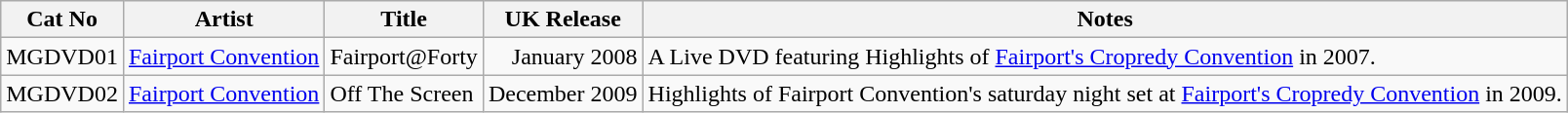<table class="wikitable">
<tr>
<th>Cat No</th>
<th>Artist</th>
<th>Title</th>
<th>UK Release</th>
<th>Notes</th>
</tr>
<tr>
<td>MGDVD01</td>
<td><a href='#'>Fairport Convention</a></td>
<td>Fairport@Forty</td>
<td align="right">January 2008</td>
<td>A Live DVD featuring Highlights of <a href='#'>Fairport's Cropredy Convention</a> in 2007.</td>
</tr>
<tr>
<td>MGDVD02</td>
<td><a href='#'>Fairport Convention</a></td>
<td>Off The Screen</td>
<td align="right">December 2009</td>
<td>Highlights of Fairport Convention's saturday night set at <a href='#'>Fairport's Cropredy Convention</a> in 2009.</td>
</tr>
</table>
